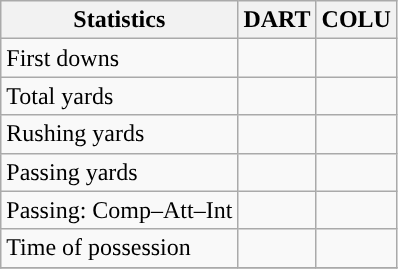<table class="wikitable" style="float: left;">
<tr>
<th>Statistics</th>
<th>DART</th>
<th>COLU</th>
</tr>
<tr>
<td>First downs</td>
<td></td>
<td></td>
</tr>
<tr>
<td>Total yards</td>
<td></td>
<td></td>
</tr>
<tr>
<td>Rushing yards</td>
<td></td>
<td></td>
</tr>
<tr>
<td>Passing yards</td>
<td></td>
<td></td>
</tr>
<tr>
<td>Passing: Comp–Att–Int</td>
<td></td>
<td></td>
</tr>
<tr>
<td>Time of possession</td>
<td></td>
<td></td>
</tr>
<tr>
</tr>
</table>
